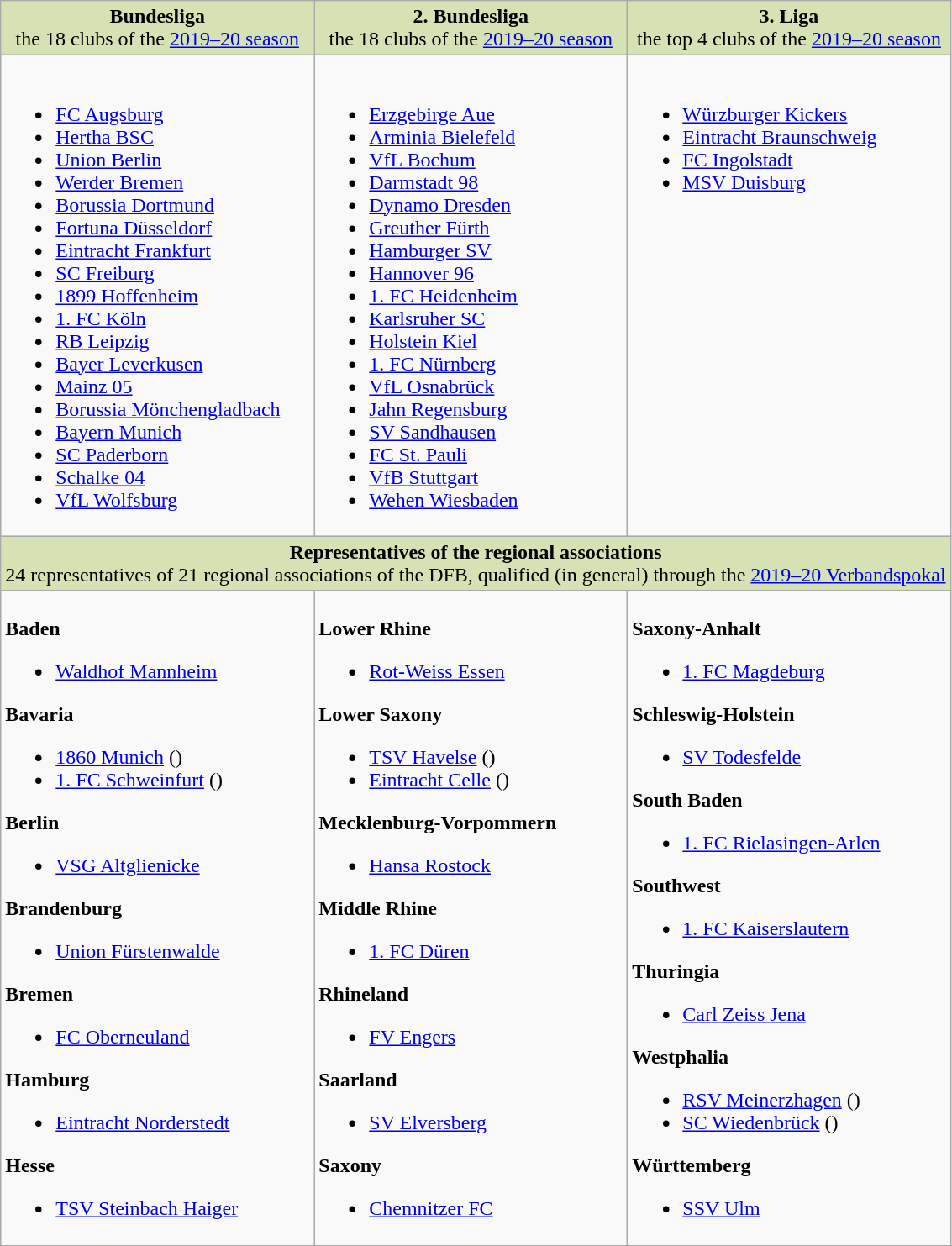<table class="wikitable">
<tr style="background:#D6E2B3; text-align:center; vertical-align:top;">
<td style="width:33%"><strong>Bundesliga</strong><br>the 18 clubs of the <a href='#'>2019–20 season</a></td>
<td style="width:33%"><strong>2. Bundesliga</strong><br>the 18 clubs of the <a href='#'>2019–20 season</a></td>
<td style="width:34%"><strong>3. Liga</strong><br>the top 4 clubs of the <a href='#'>2019–20 season</a></td>
</tr>
<tr style="vertical-align:top">
<td><br><ul><li><a href='#'>FC Augsburg</a></li><li><a href='#'>Hertha BSC</a></li><li><a href='#'>Union Berlin</a></li><li><a href='#'>Werder Bremen</a></li><li><a href='#'>Borussia Dortmund</a></li><li><a href='#'>Fortuna Düsseldorf</a></li><li><a href='#'>Eintracht Frankfurt</a></li><li><a href='#'>SC Freiburg</a></li><li><a href='#'>1899 Hoffenheim</a></li><li><a href='#'>1. FC Köln</a></li><li><a href='#'>RB Leipzig</a></li><li><a href='#'>Bayer Leverkusen</a></li><li><a href='#'>Mainz 05</a></li><li><a href='#'>Borussia Mönchengladbach</a></li><li><a href='#'>Bayern Munich</a></li><li><a href='#'>SC Paderborn</a></li><li><a href='#'>Schalke 04</a></li><li><a href='#'>VfL Wolfsburg</a></li></ul></td>
<td><br><ul><li><a href='#'>Erzgebirge Aue</a></li><li><a href='#'>Arminia Bielefeld</a></li><li><a href='#'>VfL Bochum</a></li><li><a href='#'>Darmstadt 98</a></li><li><a href='#'>Dynamo Dresden</a></li><li><a href='#'>Greuther Fürth</a></li><li><a href='#'>Hamburger SV</a></li><li><a href='#'>Hannover 96</a></li><li><a href='#'>1. FC Heidenheim</a></li><li><a href='#'>Karlsruher SC</a></li><li><a href='#'>Holstein Kiel</a></li><li><a href='#'>1. FC Nürnberg</a></li><li><a href='#'>VfL Osnabrück</a></li><li><a href='#'>Jahn Regensburg</a></li><li><a href='#'>SV Sandhausen</a></li><li><a href='#'>FC St. Pauli</a></li><li><a href='#'>VfB Stuttgart</a></li><li><a href='#'>Wehen Wiesbaden</a></li></ul></td>
<td><br><ul><li><a href='#'>Würzburger Kickers</a></li><li><a href='#'>Eintracht Braunschweig</a></li><li><a href='#'>FC Ingolstadt</a></li><li><a href='#'>MSV Duisburg</a></li></ul></td>
</tr>
<tr style="background:#D6E2B3; text-align:center;">
<td colspan="3"><strong>Representatives of the regional associations</strong><br>24 representatives of 21 regional associations of the DFB, qualified (in general) through the <a href='#'>2019–20 Verbandspokal</a></td>
</tr>
<tr style="vertical-align:top">
<td><br><strong>Baden</strong><ul><li><a href='#'>Waldhof Mannheim</a></li></ul><strong>Bavaria</strong><ul><li><a href='#'>1860 Munich</a> ()</li><li><a href='#'>1. FC Schweinfurt</a> ()</li></ul><strong>Berlin</strong><ul><li><a href='#'>VSG Altglienicke</a></li></ul><strong>Brandenburg</strong><ul><li><a href='#'>Union Fürstenwalde</a></li></ul><strong>Bremen</strong><ul><li><a href='#'>FC Oberneuland</a></li></ul><strong>Hamburg</strong><ul><li><a href='#'>Eintracht Norderstedt</a></li></ul><strong>Hesse</strong><ul><li><a href='#'>TSV Steinbach Haiger</a></li></ul></td>
<td><br><strong>Lower Rhine</strong><ul><li><a href='#'>Rot-Weiss Essen</a></li></ul><strong>Lower Saxony</strong><ul><li><a href='#'>TSV Havelse</a> ()</li><li><a href='#'>Eintracht Celle</a> ()</li></ul><strong>Mecklenburg-Vorpommern</strong><ul><li><a href='#'>Hansa Rostock</a></li></ul><strong>Middle Rhine</strong><ul><li><a href='#'>1. FC Düren</a></li></ul><strong>Rhineland</strong><ul><li><a href='#'>FV Engers</a></li></ul><strong>Saarland</strong><ul><li><a href='#'>SV Elversberg</a></li></ul><strong>Saxony</strong><ul><li><a href='#'>Chemnitzer FC</a></li></ul></td>
<td><br><strong>Saxony-Anhalt</strong><ul><li><a href='#'>1. FC Magdeburg</a></li></ul><strong>Schleswig-Holstein</strong><ul><li><a href='#'>SV Todesfelde</a></li></ul><strong>South Baden</strong><ul><li><a href='#'>1. FC Rielasingen-Arlen</a></li></ul><strong>Southwest</strong><ul><li><a href='#'>1. FC Kaiserslautern</a></li></ul><strong>Thuringia</strong><ul><li><a href='#'>Carl Zeiss Jena</a></li></ul><strong>Westphalia</strong><ul><li><a href='#'>RSV Meinerzhagen</a> ()</li><li><a href='#'>SC Wiedenbrück</a> ()</li></ul><strong>Württemberg</strong><ul><li><a href='#'>SSV Ulm</a></li></ul></td>
</tr>
</table>
